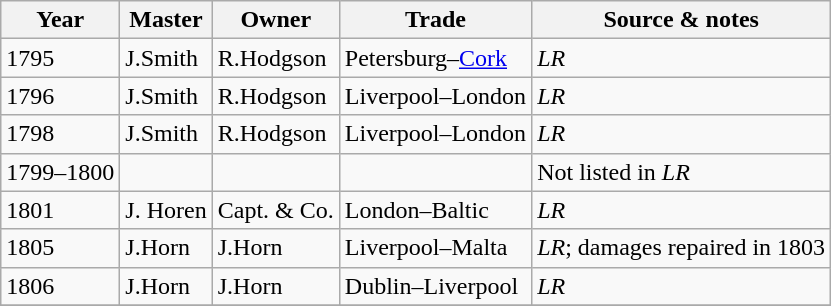<table class="sortable wikitable">
<tr>
<th>Year</th>
<th>Master</th>
<th>Owner</th>
<th>Trade</th>
<th>Source & notes</th>
</tr>
<tr>
<td>1795</td>
<td>J.Smith</td>
<td>R.Hodgson</td>
<td>Petersburg–<a href='#'>Cork</a></td>
<td><em>LR</em></td>
</tr>
<tr>
<td>1796</td>
<td>J.Smith</td>
<td>R.Hodgson</td>
<td>Liverpool–London</td>
<td><em>LR</em></td>
</tr>
<tr>
<td>1798</td>
<td>J.Smith</td>
<td>R.Hodgson</td>
<td>Liverpool–London</td>
<td><em>LR</em></td>
</tr>
<tr>
<td>1799–1800</td>
<td></td>
<td></td>
<td></td>
<td>Not listed in <em>LR</em></td>
</tr>
<tr>
<td>1801</td>
<td>J. Horen</td>
<td>Capt. & Co.</td>
<td>London–Baltic</td>
<td><em>LR</em></td>
</tr>
<tr>
<td>1805</td>
<td>J.Horn</td>
<td>J.Horn</td>
<td>Liverpool–Malta</td>
<td><em>LR</em>; damages repaired in 1803</td>
</tr>
<tr>
<td>1806</td>
<td>J.Horn</td>
<td>J.Horn</td>
<td>Dublin–Liverpool</td>
<td><em>LR</em></td>
</tr>
<tr>
</tr>
</table>
